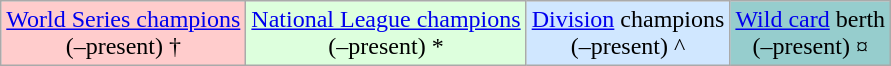<table class="wikitable style="text-align:center; font-size:90%">
<tr>
<td align="center" bgcolor="#FFCCCC"><a href='#'>World Series champions</a><br>(–present) †</td>
<td align="center" bgcolor="#ddffdd"><a href='#'>National League champions</a><br>(–present) *</td>
<td align="center" bgcolor="#D0E7FF"><a href='#'>Division</a> champions<br>(–present) ^</td>
<td align="center" bgcolor="#96CDCD"><a href='#'>Wild card</a> berth<br>(–present) ¤</td>
</tr>
</table>
